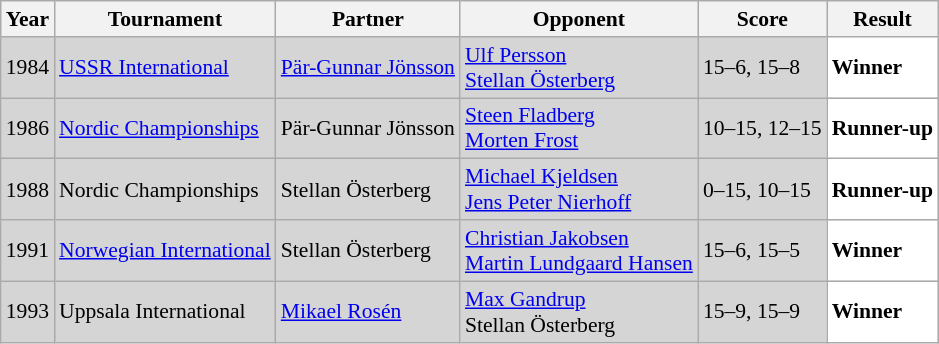<table class="sortable wikitable" style="font-size: 90%">
<tr>
<th>Year</th>
<th>Tournament</th>
<th>Partner</th>
<th>Opponent</th>
<th>Score</th>
<th>Result</th>
</tr>
<tr style="background:#D5D5D5">
<td align="center">1984</td>
<td align="left"><a href='#'>USSR International</a></td>
<td align="left"> <a href='#'>Pär-Gunnar Jönsson</a></td>
<td align="left"> <a href='#'>Ulf Persson</a><br> <a href='#'>Stellan Österberg</a></td>
<td align="left">15–6, 15–8</td>
<td style="text-align:left; background:white"> <strong>Winner</strong></td>
</tr>
<tr style="background:#D5D5D5">
<td align="center">1986</td>
<td align="left"><a href='#'>Nordic Championships</a></td>
<td align="left"> Pär-Gunnar Jönsson</td>
<td align="left"> <a href='#'>Steen Fladberg</a><br> <a href='#'>Morten Frost</a></td>
<td align="left">10–15, 12–15</td>
<td style="text-align:left; background:white"> <strong>Runner-up</strong></td>
</tr>
<tr style="background:#D5D5D5">
<td align="center">1988</td>
<td align="left">Nordic Championships</td>
<td align="left"> Stellan Österberg</td>
<td align="left"> <a href='#'>Michael Kjeldsen</a><br> <a href='#'>Jens Peter Nierhoff</a></td>
<td align="left">0–15, 10–15</td>
<td style="text-align:left; background:white"> <strong>Runner-up</strong></td>
</tr>
<tr style="background:#D5D5D5">
<td align="center">1991</td>
<td align="left"><a href='#'>Norwegian International</a></td>
<td align="left"> Stellan Österberg</td>
<td align="left"> <a href='#'>Christian Jakobsen</a><br> <a href='#'>Martin Lundgaard Hansen</a></td>
<td align="left">15–6, 15–5</td>
<td style="text-align:left; background:white"> <strong>Winner</strong></td>
</tr>
<tr style="background:#D5D5D5">
<td align="center">1993</td>
<td align="left">Uppsala International</td>
<td align="left"> <a href='#'>Mikael Rosén</a></td>
<td align="left"> <a href='#'>Max Gandrup</a><br> Stellan Österberg</td>
<td align="left">15–9, 15–9</td>
<td style="text-align:left; background:white"> <strong>Winner</strong></td>
</tr>
</table>
